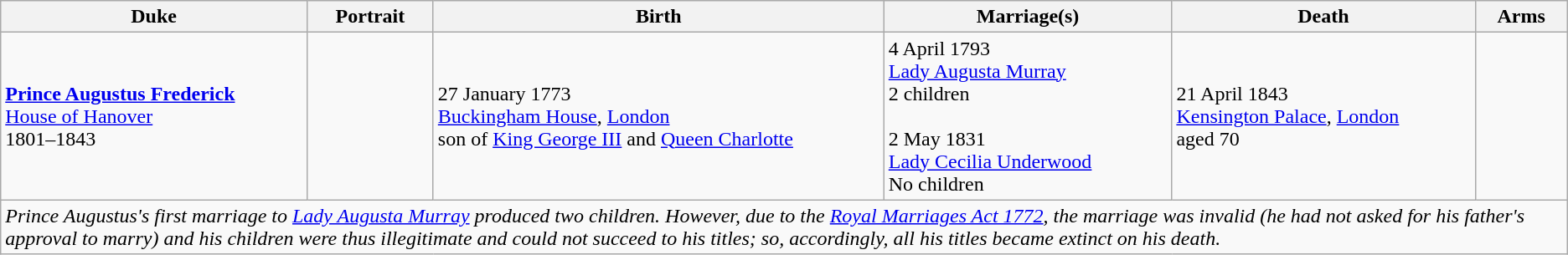<table class="wikitable">
<tr>
<th>Duke</th>
<th>Portrait</th>
<th>Birth</th>
<th>Marriage(s)</th>
<th>Death</th>
<th>Arms</th>
</tr>
<tr>
<td><strong><a href='#'>Prince Augustus Frederick</a></strong><br><a href='#'>House of Hanover</a><br>1801–1843<br> <em></em></td>
<td></td>
<td>27 January 1773<br><a href='#'>Buckingham House</a>, <a href='#'>London</a><br>son of <a href='#'>King George III</a> and <a href='#'>Queen Charlotte</a></td>
<td>4 April 1793<br><a href='#'>Lady Augusta Murray</a><br>2 children<br><br>2 May 1831<br><a href='#'>Lady Cecilia Underwood</a><br>No children</td>
<td>21 April 1843<br><a href='#'>Kensington Palace</a>, <a href='#'>London</a><br>aged 70</td>
<td></td>
</tr>
<tr>
<td colspan="6"><em>Prince Augustus's first marriage to <a href='#'>Lady Augusta Murray</a> produced two children. However, due to the <a href='#'>Royal Marriages Act 1772</a>, the marriage was invalid (he had not asked for his father's approval to marry) and his children were thus illegitimate and could not succeed to his titles; so, accordingly, all his titles became extinct on his death.</em></td>
</tr>
</table>
